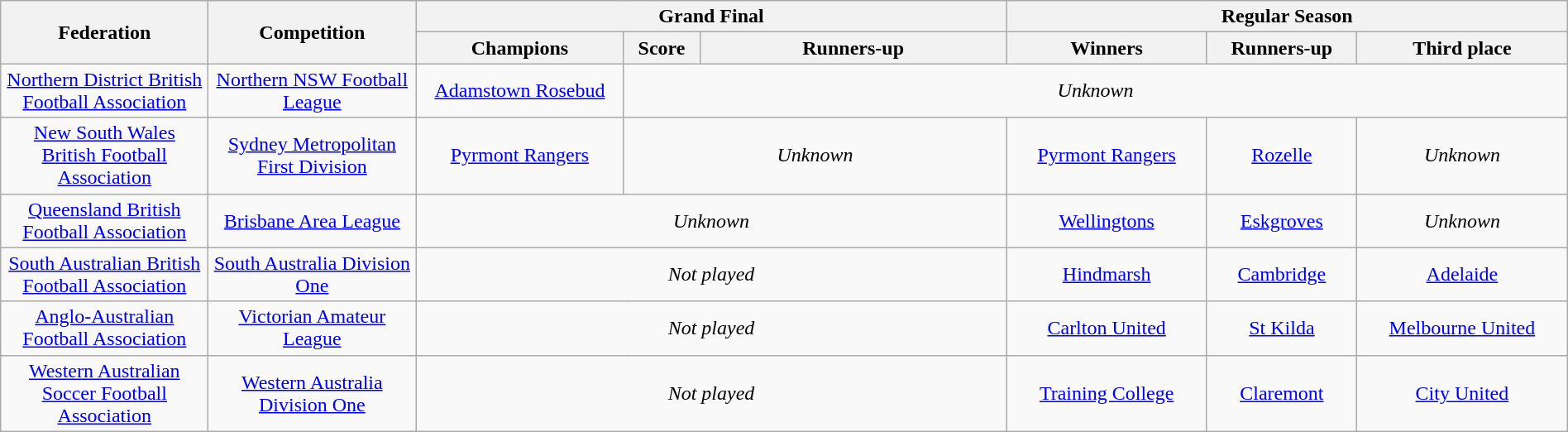<table class="wikitable" width="100%">
<tr>
<th rowspan="2" style="width:10em">Federation</th>
<th rowspan="2" style="width:10em">Competition</th>
<th colspan="3" scope="col">Grand Final</th>
<th colspan="3">Regular Season</th>
</tr>
<tr>
<th style="width:10em">Champions</th>
<th>Score</th>
<th style="width:15em">Runners-up</th>
<th>Winners</th>
<th>Runners-up</th>
<th>Third place</th>
</tr>
<tr>
<td align="center"><a href='#'>Northern District British Football Association</a></td>
<td align="center"><a href='#'>Northern NSW Football League</a></td>
<td align="center"><a href='#'>Adamstown Rosebud</a></td>
<td colspan="5" align="center"><em>Unknown</em></td>
</tr>
<tr>
<td align="center"><a href='#'>New South Wales British Football Association</a></td>
<td align="center"><a href='#'>Sydney Metropolitan First Division</a></td>
<td align="center"><a href='#'>Pyrmont Rangers</a></td>
<td colspan="2" align="center"><em>Unknown</em></td>
<td align="center"><a href='#'>Pyrmont Rangers</a></td>
<td align="center"><a href='#'>Rozelle</a></td>
<td align="center"><em>Unknown</em></td>
</tr>
<tr>
<td align="center"><a href='#'>Queensland British Football Association</a></td>
<td align="center"><a href='#'>Brisbane Area League</a></td>
<td colspan="3" align="center"><em>Unknown</em></td>
<td align="center"><a href='#'>Wellingtons</a></td>
<td align="center"><a href='#'>Eskgroves</a></td>
<td align="center"><em>Unknown</em></td>
</tr>
<tr>
<td align="center"><a href='#'>South Australian British Football Association</a></td>
<td align="center"><a href='#'>South Australia Division One</a></td>
<td colspan="3" align="center"><em>Not played</em></td>
<td align="center"><a href='#'>Hindmarsh</a></td>
<td align="center"><a href='#'>Cambridge</a></td>
<td align="center"><a href='#'>Adelaide</a></td>
</tr>
<tr>
<td align="center"><a href='#'>Anglo-Australian Football Association</a></td>
<td align="center"><a href='#'>Victorian Amateur League</a></td>
<td colspan="3" align="center"><em>Not played</em></td>
<td align="center"><a href='#'>Carlton United</a></td>
<td align="center"><a href='#'>St Kilda</a></td>
<td align="center"><a href='#'>Melbourne United</a></td>
</tr>
<tr>
<td align="center"><a href='#'>Western Australian Soccer Football Association</a></td>
<td align="center"><a href='#'>Western Australia Division One</a></td>
<td colspan="3" align="center"><em>Not played</em></td>
<td align="center"><a href='#'>Training College</a></td>
<td align="center"><a href='#'>Claremont</a></td>
<td align="center"><a href='#'>City United</a></td>
</tr>
</table>
